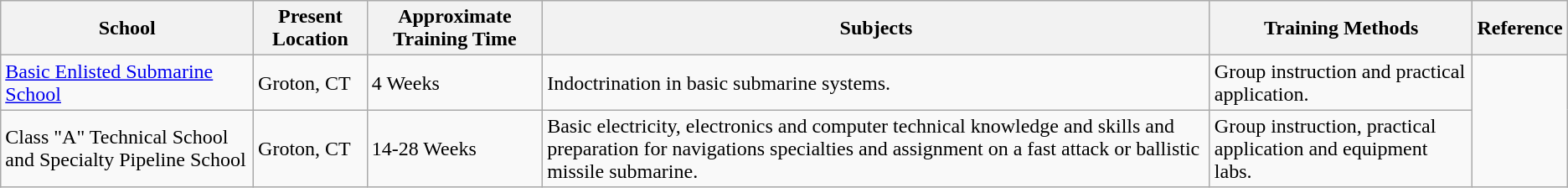<table class="wikitable">
<tr>
<th>School</th>
<th>Present Location</th>
<th>Approximate Training Time</th>
<th>Subjects</th>
<th>Training Methods</th>
<th>Reference</th>
</tr>
<tr>
<td><a href='#'>Basic Enlisted Submarine School</a></td>
<td>Groton, CT</td>
<td>4 Weeks</td>
<td>Indoctrination in basic submarine systems.</td>
<td>Group instruction and practical application.</td>
<td align="center" rowspan=2></td>
</tr>
<tr>
<td>Class "A" Technical School and Specialty Pipeline School</td>
<td>Groton, CT</td>
<td>14-28 Weeks</td>
<td>Basic electricity, electronics and computer technical knowledge and skills and preparation for navigations specialties and assignment on a fast attack or ballistic missile submarine.</td>
<td>Group instruction, practical application and equipment labs.</td>
</tr>
</table>
